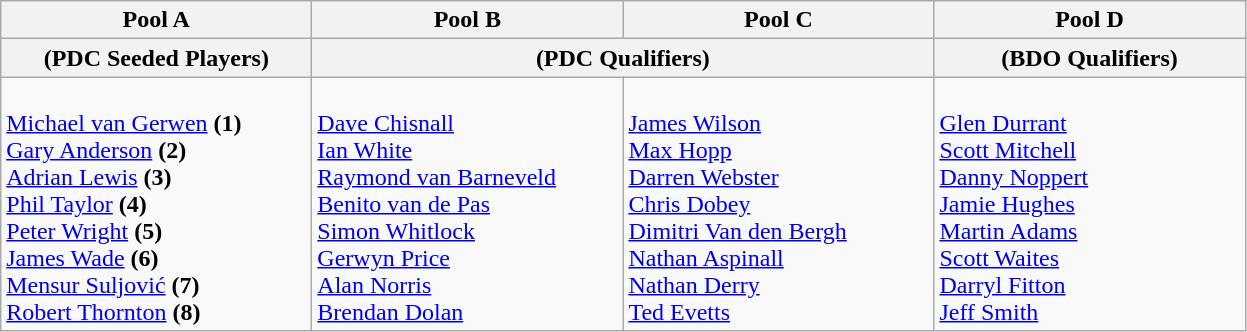<table class="wikitable">
<tr>
<th width=200>Pool A</th>
<th width=200>Pool B</th>
<th width=200>Pool C</th>
<th width=200>Pool D</th>
</tr>
<tr>
<th>(PDC Seeded Players)</th>
<th colspan=2>(PDC Qualifiers)</th>
<th>(BDO Qualifiers)</th>
</tr>
<tr>
<td valign="top"><br> <a href='#'>Michael van Gerwen</a> <strong>(1)</strong><br>
 <a href='#'>Gary Anderson</a> <strong>(2)</strong><br>
 <a href='#'>Adrian Lewis</a> <strong>(3)</strong><br>
 <a href='#'>Phil Taylor</a> <strong>(4)</strong><br>
 <a href='#'>Peter Wright</a> <strong>(5)</strong><br>
 <a href='#'>James Wade</a> <strong>(6)</strong><br>
 <a href='#'>Mensur Suljović</a> <strong>(7)</strong><br>
 <a href='#'>Robert Thornton</a> <strong>(8)</strong></td>
<td valign="top"><br> <a href='#'>Dave Chisnall</a><br>
 <a href='#'>Ian White</a><br>
 <a href='#'>Raymond van Barneveld</a><br>
 <a href='#'>Benito van de Pas</a><br>
 <a href='#'>Simon Whitlock</a><br>
 <a href='#'>Gerwyn Price</a><br>
 <a href='#'>Alan Norris</a><br>
 <a href='#'>Brendan Dolan</a></td>
<td valign="top"><br> <a href='#'>James Wilson</a><br>
 <a href='#'>Max Hopp</a><br>
 <a href='#'>Darren Webster</a><br>
 <a href='#'>Chris Dobey</a><br>
 <a href='#'>Dimitri Van den Bergh</a><br>
 <a href='#'>Nathan Aspinall</a><br>
 <a href='#'>Nathan Derry</a><br>
 <a href='#'>Ted Evetts</a><br></td>
<td valign="top"><br> <a href='#'>Glen Durrant</a><br>
 <a href='#'>Scott Mitchell</a><br>
 <a href='#'>Danny Noppert</a><br>
 <a href='#'>Jamie Hughes</a><br>
 <a href='#'>Martin Adams</a><br>
 <a href='#'>Scott Waites</a><br>
 <a href='#'>Darryl Fitton</a><br>
 <a href='#'>Jeff Smith</a></td>
</tr>
</table>
